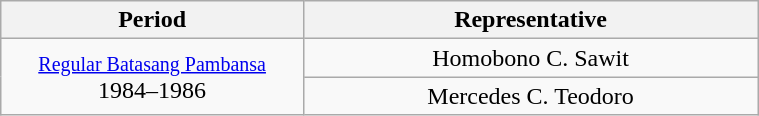<table class="wikitable" style="text-align:center; width:40%;">
<tr>
<th width="40%">Period</th>
<th>Representative</th>
</tr>
<tr>
<td rowspan="2"><small><a href='#'>Regular Batasang Pambansa</a></small><br>1984–1986</td>
<td>Homobono C. Sawit</td>
</tr>
<tr>
<td>Mercedes C. Teodoro</td>
</tr>
</table>
